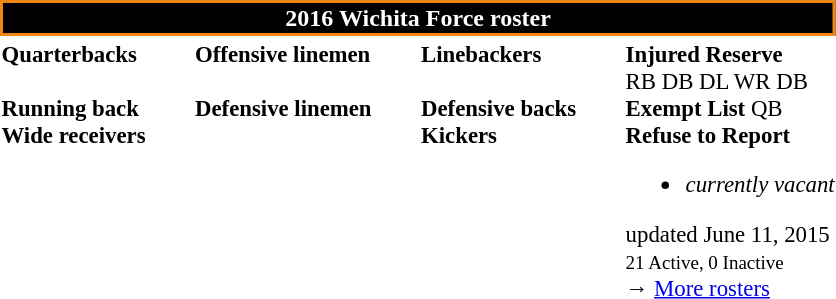<table class="toccolours" style="text-align: left;">
<tr>
<th colspan=7 style="background:#000000; border: 2px solid #F08512; color:white; text-align:center;"><strong>2016 Wichita Force roster</strong></th>
</tr>
<tr>
<td style="font-size: 95%;vertical-align:top;"><strong>Quarterbacks</strong><br>
<br><strong>Running back</strong>
<br><strong>Wide receivers</strong>




</td>
<td style="width: 25px;"></td>
<td style="font-size: 95%;vertical-align:top;"><strong>Offensive linemen</strong><br>

<br><strong>Defensive linemen</strong>



</td>
<td style="width: 25px;"></td>
<td style="font-size: 95%;vertical-align:top;"><strong>Linebackers</strong><br><br><strong>Defensive backs</strong>







<br><strong>Kickers</strong>
</td>
<td style="width: 25px;"></td>
<td style="font-size: 95%;vertical-align:top;"><strong>Injured Reserve</strong><br> RB
 DB
 DL
 WR
 DB<br><strong>Exempt List</strong>
 QB<br><strong>Refuse to Report</strong><ul><li><em>currently vacant</em></li></ul> updated June 11, 2015<br>
<small>21 Active, 0 Inactive</small><br>→ <a href='#'>More rosters</a></td>
</tr>
</table>
